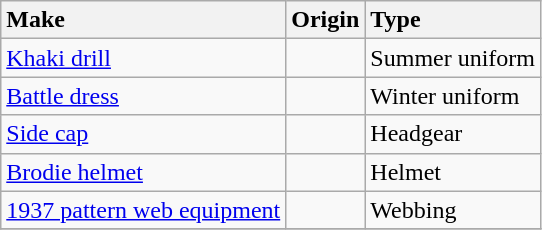<table class="wikitable">
<tr>
<th style="text-align:left;">Make</th>
<th style="text-align:left;">Origin</th>
<th style="text-align:left;">Type</th>
</tr>
<tr>
<td><a href='#'>Khaki drill</a></td>
<td></td>
<td>Summer uniform</td>
</tr>
<tr>
<td><a href='#'>Battle dress</a></td>
<td></td>
<td>Winter uniform</td>
</tr>
<tr>
<td><a href='#'>Side cap</a></td>
<td></td>
<td>Headgear</td>
</tr>
<tr>
<td><a href='#'>Brodie helmet</a></td>
<td></td>
<td>Helmet</td>
</tr>
<tr>
<td><a href='#'>1937 pattern web equipment</a></td>
<td></td>
<td>Webbing</td>
</tr>
<tr>
</tr>
</table>
